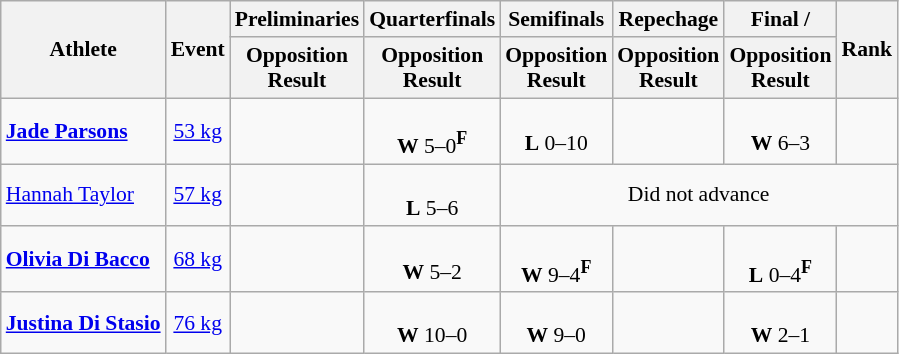<table class="wikitable" style="font-size:90%">
<tr>
<th rowspan=2>Athlete</th>
<th rowspan=2>Event</th>
<th>Preliminaries</th>
<th>Quarterfinals</th>
<th>Semifinals</th>
<th>Repechage</th>
<th>Final / </th>
<th rowspan=2>Rank</th>
</tr>
<tr>
<th>Opposition<br>Result</th>
<th>Opposition<br>Result</th>
<th>Opposition<br>Result</th>
<th>Opposition<br>Result</th>
<th>Opposition<br>Result</th>
</tr>
<tr align=center>
<td align=left><strong><a href='#'>Jade Parsons</a></strong></td>
<td><a href='#'>53 kg</a></td>
<td></td>
<td><br><strong>W</strong> 5–0<sup><strong>F</strong></sup></td>
<td><br><strong>L</strong> 0–10</td>
<td></td>
<td><br><strong>W</strong> 6–3</td>
<td></td>
</tr>
<tr align=center>
<td align=left><a href='#'>Hannah Taylor</a></td>
<td><a href='#'>57 kg</a></td>
<td></td>
<td><br><strong>L</strong> 5–6</td>
<td colspan=4>Did not advance</td>
</tr>
<tr align=center>
<td align=left><strong><a href='#'>Olivia Di Bacco</a></strong></td>
<td><a href='#'>68 kg</a></td>
<td></td>
<td><br><strong>W</strong> 5–2</td>
<td><br><strong>W</strong> 9–4<sup><strong>F</strong></sup></td>
<td></td>
<td><br><strong>L</strong> 0–4<sup><strong>F</strong></sup></td>
<td></td>
</tr>
<tr align=center>
<td align=left><strong><a href='#'>Justina Di Stasio</a></strong></td>
<td><a href='#'>76 kg</a></td>
<td></td>
<td><br><strong>W</strong> 10–0</td>
<td><br><strong>W</strong> 9–0</td>
<td></td>
<td><br><strong>W</strong> 2–1</td>
<td></td>
</tr>
</table>
